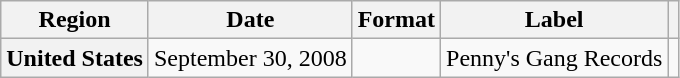<table class="wikitable plainrowheaders">
<tr>
<th scope="col">Region</th>
<th scope="col">Date</th>
<th scope="col">Format</th>
<th scope="col">Label</th>
<th scope="col"></th>
</tr>
<tr>
<th scope="row">United States</th>
<td rowspan="1">September 30, 2008</td>
<td rowspan="1"></td>
<td rowspan="1">Penny's Gang Records</td>
<td align="center"></td>
</tr>
</table>
